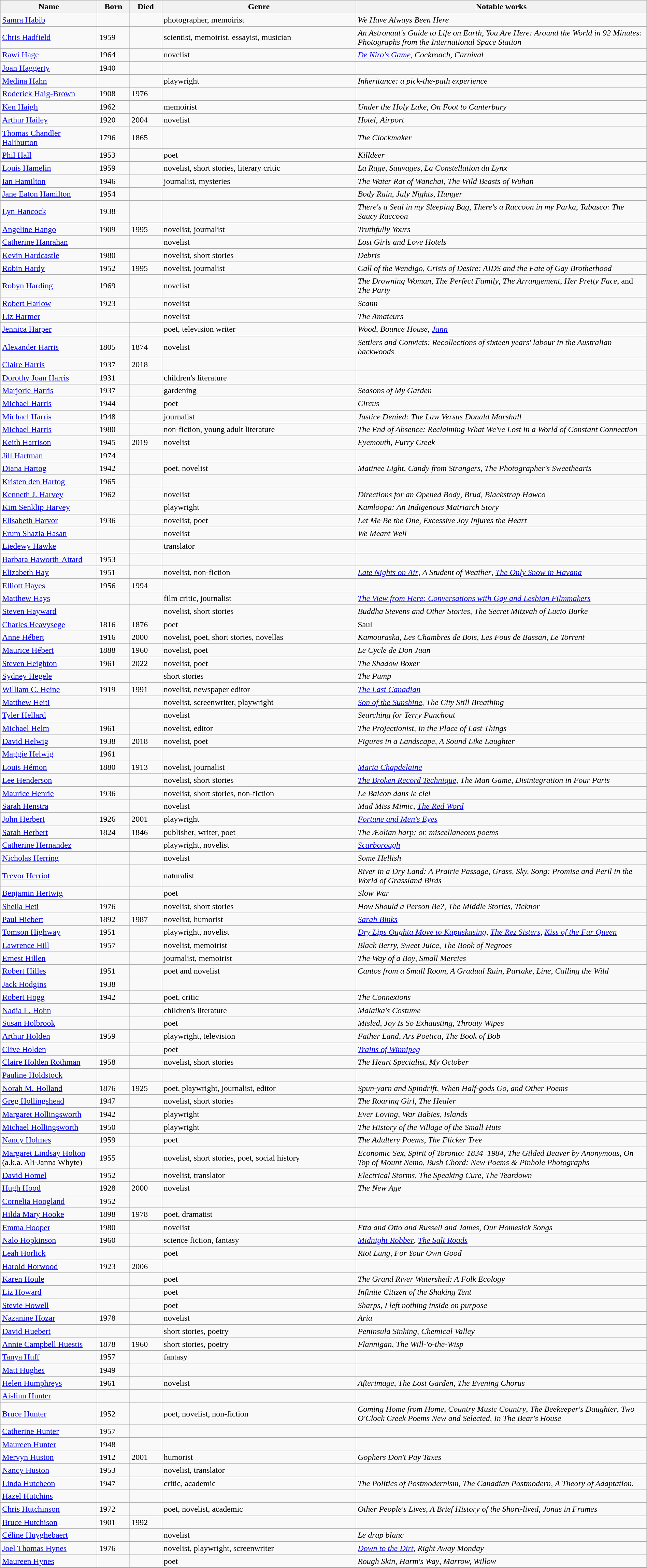<table class="wikitable sortable" style="text-align:left; line-height:18px; width:100%;">
<tr>
<th scope="col" style="width:15%;">Name</th>
<th scope="col" style="width:5%;">Born</th>
<th scope="col" style="width:5%;">Died</th>
<th scope="col" style="width:30%;">Genre</th>
<th scope="col" style="width:45%;">Notable works</th>
</tr>
<tr>
<td scope="row"><a href='#'>Samra Habib</a></td>
<td></td>
<td></td>
<td>photographer, memoirist</td>
<td><em>We Have Always Been Here</em></td>
</tr>
<tr>
<td scope="row"><a href='#'>Chris Hadfield</a></td>
<td>1959</td>
<td></td>
<td>scientist, memoirist, essayist, musician</td>
<td><em>An Astronaut's Guide to Life on Earth</em>, <em>You Are Here: Around the World in 92 Minutes: Photographs from the International Space Station</em></td>
</tr>
<tr>
<td scope="row"><a href='#'>Rawi Hage</a></td>
<td>1964</td>
<td></td>
<td>novelist</td>
<td><em><a href='#'>De Niro's Game</a></em>, <em>Cockroach</em>, <em>Carnival</em></td>
</tr>
<tr>
<td scope="row"><a href='#'>Joan Haggerty</a></td>
<td>1940</td>
<td></td>
<td></td>
<td></td>
</tr>
<tr>
<td scope="row"><a href='#'>Medina Hahn</a></td>
<td></td>
<td></td>
<td>playwright</td>
<td><em>Inheritance: a pick-the-path experience</em></td>
</tr>
<tr>
<td scope="row"><a href='#'>Roderick Haig-Brown</a></td>
<td>1908</td>
<td>1976</td>
<td></td>
<td></td>
</tr>
<tr>
<td scope="row"><a href='#'>Ken Haigh</a></td>
<td>1962</td>
<td></td>
<td>memoirist</td>
<td><em>Under the Holy Lake</em>, <em>On Foot to Canterbury</em></td>
</tr>
<tr>
<td scope="row"><a href='#'>Arthur Hailey</a></td>
<td>1920</td>
<td>2004</td>
<td>novelist</td>
<td><em>Hotel</em>, <em>Airport</em></td>
</tr>
<tr>
<td scope="row"><a href='#'>Thomas Chandler Haliburton</a></td>
<td>1796</td>
<td>1865</td>
<td></td>
<td><em>The Clockmaker</em></td>
</tr>
<tr>
<td scope="row"><a href='#'>Phil Hall</a></td>
<td>1953</td>
<td></td>
<td>poet</td>
<td><em>Killdeer</em></td>
</tr>
<tr>
<td scope="row"><a href='#'>Louis Hamelin</a></td>
<td>1959</td>
<td></td>
<td>novelist, short stories, literary critic</td>
<td><em>La Rage</em>, <em>Sauvages</em>, <em>La Constellation du Lynx</em></td>
</tr>
<tr>
<td scope="row"><a href='#'>Ian Hamilton</a></td>
<td>1946</td>
<td></td>
<td>journalist, mysteries</td>
<td><em>The Water Rat of Wanchai</em>, <em>The Wild Beasts of Wuhan</em></td>
</tr>
<tr>
<td scope="row"><a href='#'>Jane Eaton Hamilton</a></td>
<td>1954</td>
<td></td>
<td></td>
<td><em>Body Rain</em>, <em>July Nights</em>, <em>Hunger</em></td>
</tr>
<tr>
<td scope="row"><a href='#'>Lyn Hancock</a></td>
<td>1938</td>
<td></td>
<td></td>
<td><em>There's a Seal in my Sleeping Bag</em>, <em>There's a Raccoon in my Parka</em>, <em>Tabasco: The Saucy Raccoon</em></td>
</tr>
<tr>
<td scope="row"><a href='#'>Angeline Hango</a></td>
<td>1909</td>
<td>1995</td>
<td>novelist, journalist</td>
<td><em>Truthfully Yours</em></td>
</tr>
<tr>
<td scope="row"><a href='#'>Catherine Hanrahan</a></td>
<td></td>
<td></td>
<td>novelist</td>
<td><em>Lost Girls and Love Hotels</em></td>
</tr>
<tr>
<td scope="row"><a href='#'>Kevin Hardcastle</a></td>
<td>1980</td>
<td></td>
<td>novelist, short stories</td>
<td><em>Debris</em></td>
</tr>
<tr>
<td scope="row"><a href='#'>Robin Hardy</a></td>
<td>1952</td>
<td>1995</td>
<td>novelist, journalist</td>
<td><em>Call of the Wendigo</em>, <em>Crisis of Desire: AIDS and the Fate of Gay Brotherhood</em></td>
</tr>
<tr>
<td><a href='#'>Robyn Harding</a></td>
<td>1969</td>
<td></td>
<td>novelist</td>
<td><em>The Drowning Woman</em>, <em>The Perfect Family</em>, <em>The Arrangement</em>, <em>Her Pretty Face</em>, and <em>The Party</em></td>
</tr>
<tr>
<td scope="row"><a href='#'>Robert Harlow</a></td>
<td>1923</td>
<td></td>
<td>novelist</td>
<td><em>Scann</em></td>
</tr>
<tr>
<td scope="row"><a href='#'>Liz Harmer</a></td>
<td></td>
<td></td>
<td>novelist</td>
<td><em>The Amateurs</em></td>
</tr>
<tr>
<td scope="row"><a href='#'>Jennica Harper</a></td>
<td></td>
<td></td>
<td>poet, television writer</td>
<td><em>Wood</em>, <em>Bounce House</em>, <em><a href='#'>Jann</a></em></td>
</tr>
<tr>
<td scope="row"><a href='#'>Alexander Harris</a></td>
<td>1805</td>
<td>1874</td>
<td>novelist</td>
<td><em>Settlers and Convicts: Recollections of sixteen years' labour in the Australian backwoods</em></td>
</tr>
<tr>
<td scope="row"><a href='#'>Claire Harris</a></td>
<td>1937</td>
<td>2018</td>
<td></td>
<td></td>
</tr>
<tr>
<td scope="row"><a href='#'>Dorothy Joan Harris</a></td>
<td>1931</td>
<td></td>
<td>children's literature</td>
<td></td>
</tr>
<tr>
<td scope="row"><a href='#'>Marjorie Harris</a></td>
<td>1937</td>
<td></td>
<td>gardening</td>
<td><em>Seasons of My Garden</em></td>
</tr>
<tr>
<td scope="row"><a href='#'>Michael Harris</a></td>
<td>1944</td>
<td></td>
<td>poet</td>
<td><em>Circus</em></td>
</tr>
<tr>
<td scope="row"><a href='#'>Michael Harris</a></td>
<td>1948</td>
<td></td>
<td>journalist</td>
<td><em>Justice Denied: The Law Versus Donald Marshall</em></td>
</tr>
<tr>
<td scope="row"><a href='#'>Michael Harris</a></td>
<td>1980</td>
<td></td>
<td>non-fiction, young adult literature</td>
<td><em>The End of Absence: Reclaiming What We've Lost in a World of Constant Connection</em></td>
</tr>
<tr>
<td scope="row"><a href='#'>Keith Harrison</a></td>
<td>1945</td>
<td>2019</td>
<td>novelist</td>
<td><em>Eyemouth</em>, <em>Furry Creek</em></td>
</tr>
<tr>
<td scope="row"><a href='#'>Jill Hartman</a></td>
<td>1974</td>
<td></td>
<td></td>
<td></td>
</tr>
<tr>
<td scope="row"><a href='#'>Diana Hartog</a></td>
<td>1942</td>
<td></td>
<td>poet, novelist</td>
<td><em>Matinee Light</em>, <em>Candy from Strangers</em>, <em>The Photographer's Sweethearts</em></td>
</tr>
<tr>
<td scope="row"><a href='#'>Kristen den Hartog</a></td>
<td>1965</td>
<td></td>
<td></td>
<td></td>
</tr>
<tr>
<td scope="row"><a href='#'>Kenneth J. Harvey</a></td>
<td>1962</td>
<td></td>
<td>novelist</td>
<td><em>Directions for an Opened Body</em>, <em>Brud</em>, <em>Blackstrap Hawco</em></td>
</tr>
<tr>
<td scope="row"><a href='#'>Kim Senklip Harvey</a></td>
<td></td>
<td></td>
<td>playwright</td>
<td><em>Kamloopa: An Indigenous Matriarch Story</em></td>
</tr>
<tr>
<td scope="row"><a href='#'>Elisabeth Harvor</a></td>
<td>1936</td>
<td></td>
<td>novelist, poet</td>
<td><em>Let Me Be the One</em>, <em>Excessive Joy Injures the Heart</em></td>
</tr>
<tr>
<td scope="row"><a href='#'>Erum Shazia Hasan</a></td>
<td></td>
<td></td>
<td>novelist</td>
<td><em>We Meant Well</em></td>
</tr>
<tr>
<td scope="row"><a href='#'>Liedewy Hawke</a></td>
<td></td>
<td></td>
<td>translator</td>
<td></td>
</tr>
<tr>
<td scope="row"><a href='#'>Barbara Haworth-Attard</a></td>
<td>1953</td>
<td></td>
<td></td>
<td></td>
</tr>
<tr>
<td scope="row"><a href='#'>Elizabeth Hay</a></td>
<td>1951</td>
<td></td>
<td>novelist, non-fiction</td>
<td><em><a href='#'>Late Nights on Air</a></em>, <em>A Student of Weather</em>, <em><a href='#'>The Only Snow in Havana</a></em></td>
</tr>
<tr>
<td scope="row"><a href='#'>Elliott Hayes</a></td>
<td>1956</td>
<td>1994</td>
<td></td>
<td></td>
</tr>
<tr>
<td scope="row"><a href='#'>Matthew Hays</a></td>
<td></td>
<td></td>
<td>film critic, journalist</td>
<td><em><a href='#'>The View from Here: Conversations with Gay and Lesbian Filmmakers</a></em></td>
</tr>
<tr>
<td scope="row"><a href='#'>Steven Hayward</a></td>
<td></td>
<td></td>
<td>novelist, short stories</td>
<td><em>Buddha Stevens and Other Stories</em>, <em>The Secret Mitzvah of Lucio Burke</em></td>
</tr>
<tr>
<td scope="row"><a href='#'>Charles Heavysege</a></td>
<td>1816</td>
<td>1876</td>
<td>poet</td>
<td>Saul</td>
</tr>
<tr>
<td scope="row"><a href='#'>Anne Hébert</a></td>
<td>1916</td>
<td>2000</td>
<td>novelist, poet, short stories, novellas</td>
<td><em>Kamouraska, Les Chambres de Bois, Les Fous de Bassan, Le Torrent</em></td>
</tr>
<tr>
<td scope="row"><a href='#'>Maurice Hébert</a></td>
<td>1888</td>
<td>1960</td>
<td>novelist, poet</td>
<td><em>Le Cycle de Don Juan</em></td>
</tr>
<tr>
<td scope="row"><a href='#'>Steven Heighton</a></td>
<td>1961</td>
<td>2022</td>
<td>novelist, poet</td>
<td><em>The Shadow Boxer</em></td>
</tr>
<tr>
<td scope="row"><a href='#'>Sydney Hegele</a></td>
<td></td>
<td></td>
<td>short stories</td>
<td><em>The Pump</em></td>
</tr>
<tr>
<td scope="row"><a href='#'>William C. Heine</a></td>
<td>1919</td>
<td>1991</td>
<td>novelist, newspaper editor</td>
<td><em><a href='#'>The Last Canadian</a></em></td>
</tr>
<tr>
<td scope="row"><a href='#'>Matthew Heiti</a></td>
<td></td>
<td></td>
<td>novelist, screenwriter, playwright</td>
<td><em><a href='#'>Son of the Sunshine</a></em>, <em>The City Still Breathing</em></td>
</tr>
<tr>
<td scope="row"><a href='#'>Tyler Hellard</a></td>
<td></td>
<td></td>
<td>novelist</td>
<td><em>Searching for Terry Punchout</em></td>
</tr>
<tr>
<td scope="row"><a href='#'>Michael Helm</a></td>
<td>1961</td>
<td></td>
<td>novelist, editor</td>
<td><em>The Projectionist</em>, <em>In the Place of Last Things</em></td>
</tr>
<tr>
<td scope="row"><a href='#'>David Helwig</a></td>
<td>1938</td>
<td>2018</td>
<td>novelist, poet</td>
<td><em>Figures in a Landscape</em>, <em>A Sound Like Laughter</em></td>
</tr>
<tr>
<td scope="row"><a href='#'>Maggie Helwig</a></td>
<td>1961</td>
<td></td>
<td></td>
<td></td>
</tr>
<tr>
<td scope="row"><a href='#'>Louis Hémon</a></td>
<td>1880</td>
<td>1913</td>
<td>novelist, journalist</td>
<td><em><a href='#'>Maria Chapdelaine</a></em></td>
</tr>
<tr>
<td scope="row"><a href='#'>Lee Henderson</a></td>
<td></td>
<td></td>
<td>novelist, short stories</td>
<td><em><a href='#'>The Broken Record Technique</a></em>, <em>The Man Game</em>, <em>Disintegration in Four Parts</em></td>
</tr>
<tr>
<td scope="row"><a href='#'>Maurice Henrie</a></td>
<td>1936</td>
<td></td>
<td>novelist, short stories, non-fiction</td>
<td><em>Le Balcon dans le ciel</em></td>
</tr>
<tr>
<td scope="row"><a href='#'>Sarah Henstra</a></td>
<td></td>
<td></td>
<td>novelist</td>
<td><em>Mad Miss Mimic</em>, <em><a href='#'>The Red Word</a></em></td>
</tr>
<tr>
<td scope="row"><a href='#'>John Herbert</a></td>
<td>1926</td>
<td>2001</td>
<td>playwright</td>
<td><em><a href='#'>Fortune and Men's Eyes</a></em></td>
</tr>
<tr>
<td scope="row"><a href='#'>Sarah Herbert</a></td>
<td>1824</td>
<td>1846</td>
<td>publisher, writer, poet</td>
<td><em>The Æolian harp; or, miscellaneous poems</em></td>
</tr>
<tr>
<td scope="row"><a href='#'>Catherine Hernandez</a></td>
<td></td>
<td></td>
<td>playwright, novelist</td>
<td><em><a href='#'>Scarborough</a></em></td>
</tr>
<tr>
<td scope="row"><a href='#'>Nicholas Herring</a></td>
<td></td>
<td></td>
<td>novelist</td>
<td><em>Some Hellish</em></td>
</tr>
<tr>
<td scope="row"><a href='#'>Trevor Herriot</a></td>
<td></td>
<td></td>
<td>naturalist</td>
<td><em>River in a Dry Land: A Prairie Passage</em>, <em>Grass, Sky, Song: Promise and Peril in the World of Grassland Birds</em></td>
</tr>
<tr>
<td scope="row"><a href='#'>Benjamin Hertwig</a></td>
<td></td>
<td></td>
<td>poet</td>
<td><em>Slow War</em></td>
</tr>
<tr>
<td scope="row"><a href='#'>Sheila Heti</a></td>
<td>1976</td>
<td></td>
<td>novelist, short stories</td>
<td><em>How Should a Person Be?, The Middle Stories, Ticknor</em></td>
</tr>
<tr>
<td scope="row"><a href='#'>Paul Hiebert</a></td>
<td>1892</td>
<td>1987</td>
<td>novelist, humorist</td>
<td><em><a href='#'>Sarah Binks</a></em></td>
</tr>
<tr>
<td scope="row"><a href='#'>Tomson Highway</a></td>
<td>1951</td>
<td></td>
<td>playwright, novelist</td>
<td><em><a href='#'>Dry Lips Oughta Move to Kapuskasing</a></em>, <em><a href='#'>The Rez Sisters</a></em>, <em><a href='#'>Kiss of the Fur Queen</a></em></td>
</tr>
<tr>
<td scope="row"><a href='#'>Lawrence Hill</a></td>
<td>1957</td>
<td></td>
<td>novelist, memoirist</td>
<td><em>Black Berry, Sweet Juice</em>, <em>The Book of Negroes</em></td>
</tr>
<tr>
<td scope="row"><a href='#'>Ernest Hillen</a></td>
<td></td>
<td></td>
<td>journalist, memoirist</td>
<td><em>The Way of a Boy</em>, <em>Small Mercies</em></td>
</tr>
<tr>
<td scope="row"><a href='#'>Robert Hilles</a></td>
<td>1951</td>
<td></td>
<td>poet and novelist</td>
<td><em>Cantos from a Small Room, A Gradual Ruin, Partake, Line, Calling the Wild</em></td>
</tr>
<tr>
<td scope="row"><a href='#'>Jack Hodgins</a></td>
<td>1938</td>
<td></td>
<td></td>
<td></td>
</tr>
<tr>
<td scope="row"><a href='#'>Robert Hogg</a></td>
<td>1942</td>
<td></td>
<td>poet, critic</td>
<td><em>The Connexions</em></td>
</tr>
<tr>
<td><a href='#'>Nadia L. Hohn</a></td>
<td></td>
<td></td>
<td>children's literature</td>
<td><em>Malaika's Costume</em></td>
</tr>
<tr>
<td scope="row"><a href='#'>Susan Holbrook</a></td>
<td></td>
<td></td>
<td>poet</td>
<td><em>Misled</em>, <em>Joy Is So Exhausting</em>, <em>Throaty Wipes</em></td>
</tr>
<tr>
<td scope="row"><a href='#'>Arthur Holden</a></td>
<td>1959</td>
<td></td>
<td>playwright, television</td>
<td><em>Father Land</em>, <em>Ars Poetica</em>, <em>The Book of Bob</em></td>
</tr>
<tr>
<td scope="row"><a href='#'>Clive Holden</a></td>
<td></td>
<td></td>
<td>poet</td>
<td><em><a href='#'>Trains of Winnipeg</a></em></td>
</tr>
<tr>
<td scope="row"><a href='#'>Claire Holden Rothman</a></td>
<td>1958</td>
<td></td>
<td>novelist, short stories</td>
<td><em>The Heart Specialist</em>, <em>My October</em></td>
</tr>
<tr>
<td scope="row"><a href='#'>Pauline Holdstock</a></td>
<td></td>
<td></td>
<td></td>
<td></td>
</tr>
<tr>
<td scope="row"><a href='#'>Norah M. Holland</a></td>
<td>1876</td>
<td>1925</td>
<td>poet, playwright, journalist, editor</td>
<td><em>Spun-yarn and Spindrift</em>, <em>When Half-gods Go, and Other Poems</em></td>
</tr>
<tr>
<td scope="row"><a href='#'>Greg Hollingshead</a></td>
<td>1947</td>
<td></td>
<td>novelist, short stories</td>
<td><em>The Roaring Girl</em>, <em>The Healer</em></td>
</tr>
<tr>
<td scope="row"><a href='#'>Margaret Hollingsworth</a></td>
<td>1942</td>
<td></td>
<td>playwright</td>
<td><em>Ever Loving</em>, <em>War Babies</em>, <em>Islands</em></td>
</tr>
<tr>
<td scope="row"><a href='#'>Michael Hollingsworth</a></td>
<td>1950</td>
<td></td>
<td>playwright</td>
<td><em>The History of the Village of the Small Huts</em></td>
</tr>
<tr>
<td scope="row"><a href='#'>Nancy Holmes</a></td>
<td>1959</td>
<td></td>
<td>poet</td>
<td><em>The Adultery Poems</em>, <em>The Flicker Tree</em></td>
</tr>
<tr>
<td scope="row"><a href='#'>Margaret Lindsay Holton</a> <br> (a.k.a. Ali-Janna Whyte)</td>
<td>1955</td>
<td></td>
<td>novelist, short stories, poet, social history</td>
<td><em>Economic Sex</em>, <em>Spirit of Toronto: 1834–1984</em>, <em>The Gilded Beaver by Anonymous</em>, <em>On Top of Mount Nemo</em>, <em>Bush Chord: New Poems & Pinhole Photographs</em></td>
</tr>
<tr>
<td scope="row"><a href='#'>David Homel</a></td>
<td>1952</td>
<td></td>
<td>novelist, translator</td>
<td><em>Electrical Storms</em>, <em>The Speaking Cure</em>, <em>The Teardown</em></td>
</tr>
<tr>
<td scope="row"><a href='#'>Hugh Hood</a></td>
<td>1928</td>
<td>2000</td>
<td>novelist</td>
<td><em>The New Age</em></td>
</tr>
<tr>
<td scope="row"><a href='#'>Cornelia Hoogland</a></td>
<td>1952</td>
<td></td>
<td></td>
<td></td>
</tr>
<tr>
<td scope="row"><a href='#'>Hilda Mary Hooke</a></td>
<td>1898</td>
<td>1978</td>
<td>poet, dramatist</td>
<td></td>
</tr>
<tr>
<td scope="row"><a href='#'>Emma Hooper</a></td>
<td>1980</td>
<td></td>
<td>novelist</td>
<td><em>Etta and Otto and Russell and James</em>, <em>Our Homesick Songs</em></td>
</tr>
<tr>
<td scope="row"><a href='#'>Nalo Hopkinson</a></td>
<td>1960</td>
<td></td>
<td>science fiction, fantasy</td>
<td><em><a href='#'>Midnight Robber</a></em>, <em><a href='#'>The Salt Roads</a></em></td>
</tr>
<tr>
<td scope="row"><a href='#'>Leah Horlick</a></td>
<td></td>
<td></td>
<td>poet</td>
<td><em>Riot Lung</em>, <em>For Your Own Good</em></td>
</tr>
<tr>
<td scope="row"><a href='#'>Harold Horwood</a></td>
<td>1923</td>
<td>2006</td>
<td></td>
<td></td>
</tr>
<tr>
<td scope="row"><a href='#'>Karen Houle</a></td>
<td></td>
<td></td>
<td>poet</td>
<td><em>The Grand River Watershed: A Folk Ecology</em></td>
</tr>
<tr>
<td scope="row"><a href='#'>Liz Howard</a></td>
<td></td>
<td></td>
<td>poet</td>
<td><em>Infinite Citizen of the Shaking Tent</em></td>
</tr>
<tr>
<td scope="row"><a href='#'>Stevie Howell</a></td>
<td></td>
<td></td>
<td>poet</td>
<td><em>Sharps</em>, <em>I left nothing inside on purpose</em></td>
</tr>
<tr>
<td scope="row"><a href='#'>Nazanine Hozar</a></td>
<td>1978</td>
<td></td>
<td>novelist</td>
<td><em>Aria</em></td>
</tr>
<tr>
<td scope="row"><a href='#'>David Huebert</a></td>
<td></td>
<td></td>
<td>short stories, poetry</td>
<td><em>Peninsula Sinking</em>, <em>Chemical Valley</em></td>
</tr>
<tr>
<td scope="row"><a href='#'>Annie Campbell Huestis</a></td>
<td>1878</td>
<td>1960</td>
<td>short stories, poetry</td>
<td><em>Flannigan</em>, <em>The Will-'o-the-Wisp</em></td>
</tr>
<tr>
<td scope="row"><a href='#'>Tanya Huff</a></td>
<td>1957</td>
<td></td>
<td>fantasy</td>
<td></td>
</tr>
<tr>
<td scope="row"><a href='#'>Matt Hughes</a></td>
<td>1949</td>
<td></td>
<td></td>
<td></td>
</tr>
<tr>
<td scope="row"><a href='#'>Helen Humphreys</a></td>
<td>1961</td>
<td></td>
<td>novelist</td>
<td><em>Afterimage</em>, <em>The Lost Garden</em>, <em>The Evening Chorus</em></td>
</tr>
<tr>
<td scope="row"><a href='#'>Aislinn Hunter</a></td>
<td></td>
<td></td>
<td></td>
<td></td>
</tr>
<tr>
<td scope="row"><a href='#'>Bruce Hunter</a></td>
<td>1952</td>
<td></td>
<td>poet, novelist, non-fiction</td>
<td><em>Coming Home from Home</em>, <em>Country Music Country</em>, <em>The Beekeeper's Daughter</em>, <em>Two O'Clock Creek Poems New and Selected</em>, <em>In The Bear's House</em></td>
</tr>
<tr>
<td scope="row"><a href='#'>Catherine Hunter</a></td>
<td>1957</td>
<td></td>
<td></td>
<td></td>
</tr>
<tr>
<td scope="row"><a href='#'>Maureen Hunter</a></td>
<td>1948</td>
<td></td>
<td></td>
<td></td>
</tr>
<tr>
<td scope="row"><a href='#'>Mervyn Huston</a></td>
<td>1912</td>
<td>2001</td>
<td>humorist</td>
<td><em>Gophers Don't Pay Taxes</em></td>
</tr>
<tr>
<td scope="row"><a href='#'>Nancy Huston</a></td>
<td>1953</td>
<td></td>
<td>novelist, translator</td>
<td></td>
</tr>
<tr>
<td scope="row"><a href='#'>Linda Hutcheon</a></td>
<td>1947</td>
<td></td>
<td>critic, academic</td>
<td><em>The Politics of Postmodernism</em>, <em>The Canadian Postmodern</em>, <em>A Theory of Adaptation</em>.</td>
</tr>
<tr>
<td scope="row"><a href='#'>Hazel Hutchins</a></td>
<td></td>
<td></td>
<td></td>
<td></td>
</tr>
<tr>
<td><a href='#'>Chris Hutchinson</a></td>
<td>1972</td>
<td></td>
<td>poet, novelist, academic</td>
<td><em>Other People's Lives, A Brief History of the Short-lived, Jonas in Frames</em></td>
</tr>
<tr>
<td scope="row"><a href='#'>Bruce Hutchison</a></td>
<td>1901</td>
<td>1992</td>
<td></td>
<td></td>
</tr>
<tr>
<td scope="row"><a href='#'>Céline Huyghebaert</a></td>
<td></td>
<td></td>
<td>novelist</td>
<td><em>Le drap blanc</em></td>
</tr>
<tr>
<td scope="row"><a href='#'>Joel Thomas Hynes</a></td>
<td>1976</td>
<td></td>
<td>novelist, playwright, screenwriter</td>
<td><em><a href='#'>Down to the Dirt</a></em>, <em>Right Away Monday</em></td>
</tr>
<tr>
<td scope="row"><a href='#'>Maureen Hynes</a></td>
<td></td>
<td></td>
<td>poet</td>
<td><em>Rough Skin</em>, <em>Harm's Way</em>, <em>Marrow, Willow</em></td>
</tr>
</table>
